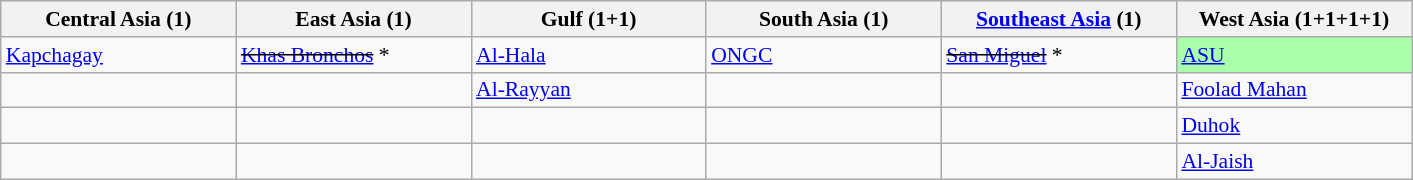<table class=wikitable style="font-size:90%;">
<tr>
<th width=150>Central Asia (1)</th>
<th width=150>East Asia (1)</th>
<th width=150>Gulf (1+1)</th>
<th width=150>South Asia (1)</th>
<th width=150><a href='#'>Southeast Asia</a> (1)</th>
<th width=150>West Asia (1+1+1+1)</th>
</tr>
<tr>
<td> <a href='#'>Kapchagay</a></td>
<td><s> <a href='#'>Khas Bronchos</a></s> *</td>
<td> <a href='#'>Al-Hala</a></td>
<td> <a href='#'>ONGC</a></td>
<td><s> <a href='#'>San Miguel</a></s> *</td>
<td bgcolor="#aaffaa"> <a href='#'>ASU</a></td>
</tr>
<tr>
<td></td>
<td></td>
<td> <a href='#'>Al-Rayyan</a></td>
<td></td>
<td></td>
<td> <a href='#'>Foolad Mahan</a></td>
</tr>
<tr>
<td></td>
<td></td>
<td></td>
<td></td>
<td></td>
<td> <a href='#'>Duhok</a></td>
</tr>
<tr>
<td></td>
<td></td>
<td></td>
<td></td>
<td></td>
<td> <a href='#'>Al-Jaish</a></td>
</tr>
</table>
